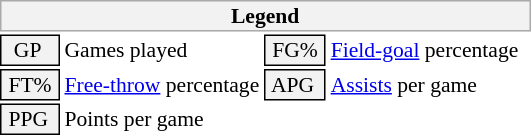<table class="toccolours" style="font-size: 90%; white-space: nowrap;">
<tr>
<th colspan="6" style="background:#f2f2f2; border:1px solid #aaa;">Legend</th>
</tr>
<tr>
<td style="background:#f2f2f2; border:1px solid black;">  GP</td>
<td>Games played</td>
<td style="background:#f2f2f2; border:1px solid black;"> FG% </td>
<td style="padding-right: 8px"><a href='#'>Field-goal</a> percentage</td>
</tr>
<tr>
<td style="background:#f2f2f2; border:1px solid black;"> FT% </td>
<td><a href='#'>Free-throw</a> percentage</td>
<td style="background:#f2f2f2; border:1px solid black;"> APG </td>
<td><a href='#'>Assists</a> per game</td>
</tr>
<tr>
<td style="background:#f2f2f2; border:1px solid black;"> PPG </td>
<td>Points per game</td>
</tr>
<tr>
</tr>
</table>
